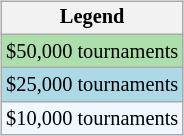<table>
<tr valign=top>
<td><br><table class=wikitable style="font-size:85%">
<tr>
<th>Legend</th>
</tr>
<tr style="background:#addfad;">
<td>$50,000 tournaments</td>
</tr>
<tr style="background:lightblue;">
<td>$25,000 tournaments</td>
</tr>
<tr style="background:#f0f8ff;">
<td>$10,000 tournaments</td>
</tr>
</table>
</td>
</tr>
</table>
